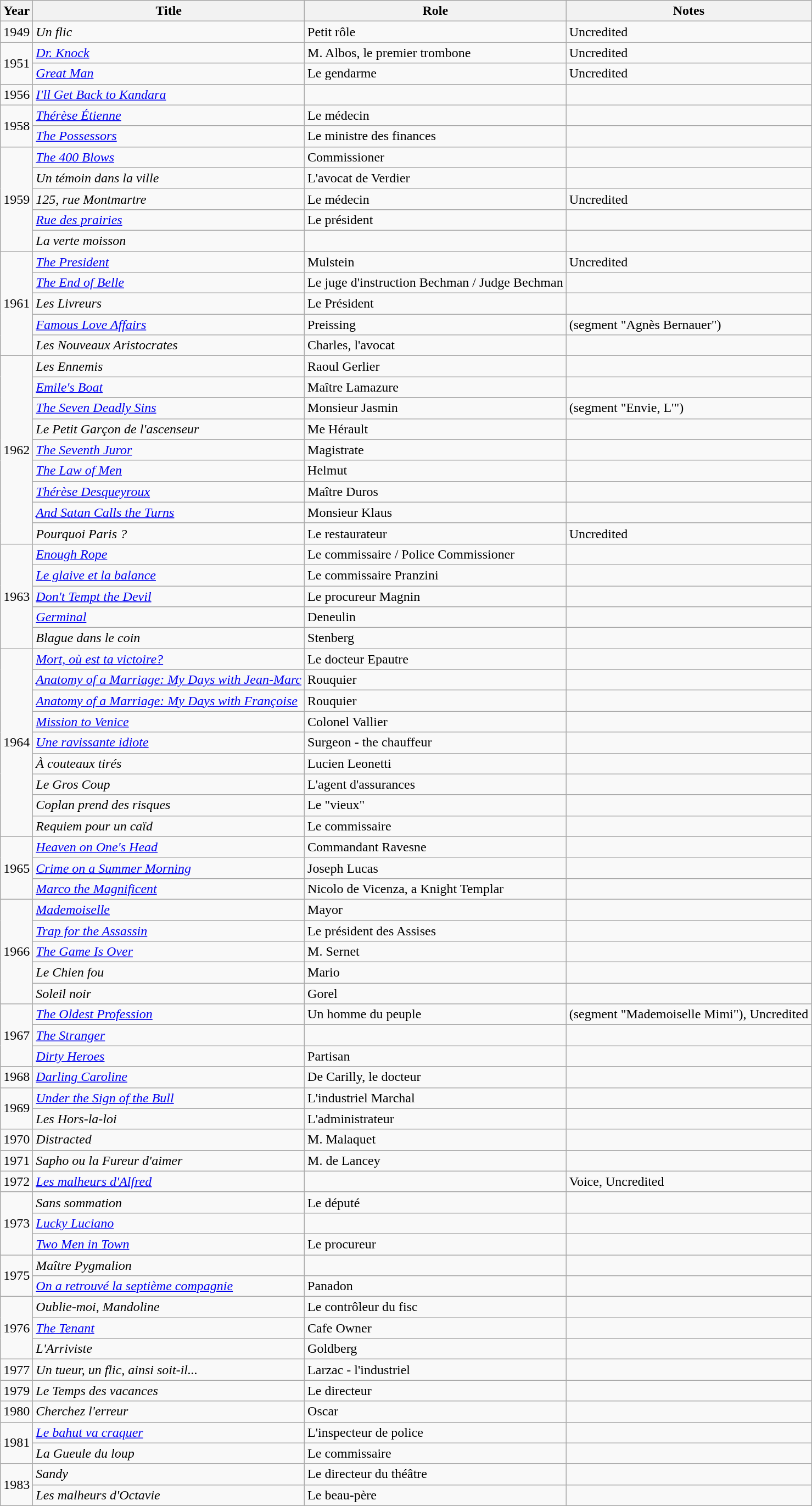<table class="wikitable sortable">
<tr>
<th>Year</th>
<th>Title</th>
<th>Role</th>
<th class="unsortable">Notes</th>
</tr>
<tr>
<td>1949</td>
<td><em>Un flic</em></td>
<td>Petit rôle</td>
<td>Uncredited</td>
</tr>
<tr>
<td rowspan=2>1951</td>
<td><em><a href='#'>Dr. Knock</a></em></td>
<td>M. Albos, le premier trombone</td>
<td>Uncredited</td>
</tr>
<tr>
<td><em><a href='#'>Great Man</a></em></td>
<td>Le gendarme</td>
<td>Uncredited</td>
</tr>
<tr>
<td>1956</td>
<td><em><a href='#'>I'll Get Back to Kandara</a></em></td>
<td></td>
<td></td>
</tr>
<tr>
<td rowspan=2>1958</td>
<td><em><a href='#'>Thérèse Étienne</a></em></td>
<td>Le médecin</td>
<td></td>
</tr>
<tr>
<td><em><a href='#'>The Possessors</a></em></td>
<td>Le ministre des finances</td>
<td></td>
</tr>
<tr>
<td rowspan=5>1959</td>
<td><em><a href='#'>The 400 Blows</a></em></td>
<td>Commissioner</td>
<td></td>
</tr>
<tr>
<td><em>Un témoin dans la ville</em></td>
<td>L'avocat de Verdier</td>
<td></td>
</tr>
<tr>
<td><em>125, rue Montmartre</em></td>
<td>Le médecin</td>
<td>Uncredited</td>
</tr>
<tr>
<td><em><a href='#'>Rue des prairies</a></em></td>
<td>Le président</td>
<td></td>
</tr>
<tr>
<td><em>La verte moisson</em></td>
<td></td>
<td></td>
</tr>
<tr>
<td rowspan=5>1961</td>
<td><em><a href='#'>The President</a></em></td>
<td>Mulstein</td>
<td>Uncredited</td>
</tr>
<tr>
<td><em><a href='#'>The End of Belle</a></em></td>
<td>Le juge d'instruction Bechman / Judge Bechman</td>
<td></td>
</tr>
<tr>
<td><em>Les Livreurs</em></td>
<td>Le Président</td>
<td></td>
</tr>
<tr>
<td><em><a href='#'>Famous Love Affairs</a></em></td>
<td>Preissing</td>
<td>(segment "Agnès Bernauer")</td>
</tr>
<tr>
<td><em>Les Nouveaux Aristocrates</em></td>
<td>Charles, l'avocat</td>
<td></td>
</tr>
<tr>
<td rowspan=9>1962</td>
<td><em>Les Ennemis</em></td>
<td>Raoul Gerlier</td>
<td></td>
</tr>
<tr>
<td><em><a href='#'>Emile's Boat</a></em></td>
<td>Maître Lamazure</td>
<td></td>
</tr>
<tr>
<td><em><a href='#'>The Seven Deadly Sins</a></em></td>
<td>Monsieur Jasmin</td>
<td>(segment "Envie, L'")</td>
</tr>
<tr>
<td><em>Le Petit Garçon de l'ascenseur</em></td>
<td>Me Hérault</td>
<td></td>
</tr>
<tr>
<td><em><a href='#'>The Seventh Juror</a></em></td>
<td>Magistrate</td>
<td></td>
</tr>
<tr>
<td><em><a href='#'>The Law of Men</a></em></td>
<td>Helmut</td>
<td></td>
</tr>
<tr>
<td><em><a href='#'>Thérèse Desqueyroux</a></em></td>
<td>Maître Duros</td>
<td></td>
</tr>
<tr>
<td><em><a href='#'>And Satan Calls the Turns</a></em></td>
<td>Monsieur Klaus</td>
<td></td>
</tr>
<tr>
<td><em>Pourquoi Paris ?</em></td>
<td>Le restaurateur</td>
<td>Uncredited</td>
</tr>
<tr>
<td rowspan=5>1963</td>
<td><em><a href='#'>Enough Rope</a></em></td>
<td>Le commissaire / Police Commissioner</td>
<td></td>
</tr>
<tr>
<td><em><a href='#'>Le glaive et la balance</a></em></td>
<td>Le commissaire Pranzini</td>
<td></td>
</tr>
<tr>
<td><em><a href='#'>Don't Tempt the Devil</a></em></td>
<td>Le procureur Magnin</td>
<td></td>
</tr>
<tr>
<td><em><a href='#'>Germinal</a></em></td>
<td>Deneulin</td>
<td></td>
</tr>
<tr>
<td><em>Blague dans le coin</em></td>
<td>Stenberg</td>
<td></td>
</tr>
<tr>
<td rowspan=9>1964</td>
<td><em><a href='#'>Mort, où est ta victoire?</a></em></td>
<td>Le docteur Epautre</td>
<td></td>
</tr>
<tr>
<td><em><a href='#'>Anatomy of a Marriage: My Days with Jean-Marc</a></em></td>
<td>Rouquier</td>
<td></td>
</tr>
<tr>
<td><em><a href='#'>Anatomy of a Marriage: My Days with Françoise</a></em></td>
<td>Rouquier</td>
<td></td>
</tr>
<tr>
<td><em><a href='#'>Mission to Venice</a></em></td>
<td>Colonel Vallier</td>
<td></td>
</tr>
<tr>
<td><em><a href='#'>Une ravissante idiote</a></em></td>
<td>Surgeon - the chauffeur</td>
<td></td>
</tr>
<tr>
<td><em>À couteaux tirés</em></td>
<td>Lucien Leonetti</td>
<td></td>
</tr>
<tr>
<td><em>Le Gros Coup</em></td>
<td>L'agent d'assurances</td>
<td></td>
</tr>
<tr>
<td><em>Coplan prend des risques</em></td>
<td>Le "vieux"</td>
<td></td>
</tr>
<tr>
<td><em>Requiem pour un caïd</em></td>
<td>Le commissaire</td>
<td></td>
</tr>
<tr>
<td rowspan=3>1965</td>
<td><em><a href='#'>Heaven on One's Head</a></em></td>
<td>Commandant Ravesne</td>
<td></td>
</tr>
<tr>
<td><em><a href='#'>Crime on a Summer Morning</a></em></td>
<td>Joseph Lucas</td>
<td></td>
</tr>
<tr>
<td><em><a href='#'>Marco the Magnificent</a></em></td>
<td>Nicolo de Vicenza, a Knight Templar</td>
<td></td>
</tr>
<tr>
<td rowspan=5>1966</td>
<td><em><a href='#'>Mademoiselle</a></em></td>
<td>Mayor</td>
<td></td>
</tr>
<tr>
<td><em><a href='#'>Trap for the Assassin</a></em></td>
<td>Le président des Assises</td>
<td></td>
</tr>
<tr>
<td><em><a href='#'>The Game Is Over</a></em></td>
<td>M. Sernet</td>
<td></td>
</tr>
<tr>
<td><em>Le Chien fou</em></td>
<td>Mario</td>
<td></td>
</tr>
<tr>
<td><em>Soleil noir</em></td>
<td>Gorel</td>
<td></td>
</tr>
<tr>
<td rowspan=3>1967</td>
<td><em><a href='#'>The Oldest Profession</a></em></td>
<td>Un homme du peuple</td>
<td>(segment "Mademoiselle Mimi"), Uncredited</td>
</tr>
<tr>
<td><em><a href='#'>The Stranger</a></em></td>
<td></td>
<td></td>
</tr>
<tr>
<td><em><a href='#'>Dirty Heroes</a></em></td>
<td>Partisan</td>
<td></td>
</tr>
<tr>
<td>1968</td>
<td><em><a href='#'>Darling Caroline</a></em></td>
<td>De Carilly, le docteur</td>
<td></td>
</tr>
<tr>
<td rowspan=2>1969</td>
<td><em><a href='#'>Under the Sign of the Bull</a></em></td>
<td>L'industriel Marchal</td>
<td></td>
</tr>
<tr>
<td><em>Les Hors-la-loi</em></td>
<td>L'administrateur</td>
<td></td>
</tr>
<tr>
<td>1970</td>
<td><em>Distracted</em></td>
<td>M. Malaquet</td>
<td></td>
</tr>
<tr>
<td>1971</td>
<td><em>Sapho ou la Fureur d'aimer</em></td>
<td>M. de Lancey</td>
<td></td>
</tr>
<tr>
<td>1972</td>
<td><em><a href='#'>Les malheurs d'Alfred</a></em></td>
<td></td>
<td>Voice, Uncredited</td>
</tr>
<tr>
<td rowspan=3>1973</td>
<td><em>Sans sommation</em></td>
<td>Le député</td>
<td></td>
</tr>
<tr>
<td><em><a href='#'>Lucky Luciano</a></em></td>
<td></td>
<td></td>
</tr>
<tr>
<td><em><a href='#'>Two Men in Town</a></em></td>
<td>Le procureur</td>
<td></td>
</tr>
<tr>
<td rowspan=2>1975</td>
<td><em>Maître Pygmalion</em></td>
<td></td>
<td></td>
</tr>
<tr>
<td><em><a href='#'>On a retrouvé la septième compagnie</a></em></td>
<td>Panadon</td>
<td></td>
</tr>
<tr>
<td rowspan=3>1976</td>
<td><em>Oublie-moi, Mandoline</em></td>
<td>Le contrôleur du fisc</td>
<td></td>
</tr>
<tr>
<td><em><a href='#'>The Tenant</a></em></td>
<td>Cafe Owner</td>
<td></td>
</tr>
<tr>
<td><em>L'Arriviste</em></td>
<td>Goldberg</td>
<td></td>
</tr>
<tr>
<td>1977</td>
<td><em>Un tueur, un flic, ainsi soit-il...</em></td>
<td>Larzac - l'industriel</td>
<td></td>
</tr>
<tr>
<td>1979</td>
<td><em>Le Temps des vacances</em></td>
<td>Le directeur</td>
<td></td>
</tr>
<tr>
<td>1980</td>
<td><em>Cherchez l'erreur</em></td>
<td>Oscar</td>
<td></td>
</tr>
<tr>
<td rowspan=2>1981</td>
<td><em><a href='#'>Le bahut va craquer</a></em></td>
<td>L'inspecteur de police</td>
<td></td>
</tr>
<tr>
<td><em>La Gueule du loup</em></td>
<td>Le commissaire</td>
<td></td>
</tr>
<tr>
<td rowspan=2>1983</td>
<td><em>Sandy</em></td>
<td>Le directeur du théâtre</td>
<td></td>
</tr>
<tr>
<td><em>Les malheurs d'Octavie</em></td>
<td>Le beau-père</td>
<td></td>
</tr>
</table>
